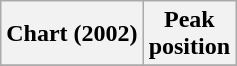<table class="wikitable sortable plainrowheaders" style="text-align:center">
<tr>
<th scope="col">Chart (2002)</th>
<th scope="col">Peak<br> position</th>
</tr>
<tr>
</tr>
</table>
